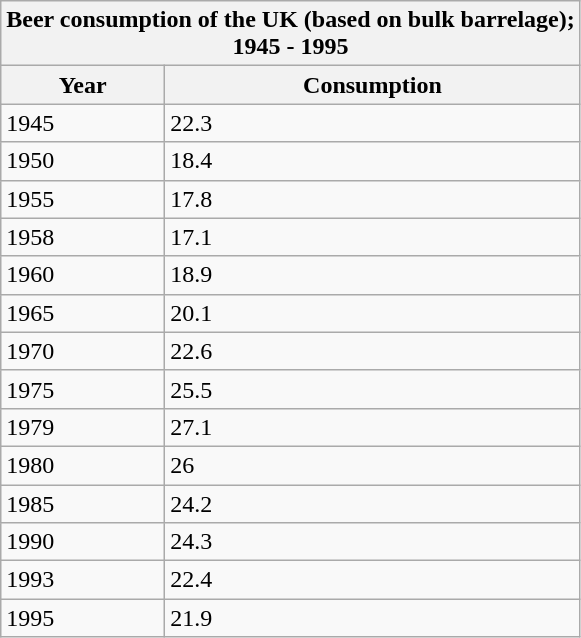<table class="wikitable mw-collapsible">
<tr>
<th colspan="2">Beer consumption of the UK (based on bulk barrelage);<br>1945 - 1995</th>
</tr>
<tr>
<th>Year</th>
<th>Consumption</th>
</tr>
<tr>
<td>1945</td>
<td>22.3</td>
</tr>
<tr>
<td>1950</td>
<td>18.4</td>
</tr>
<tr>
<td>1955</td>
<td>17.8</td>
</tr>
<tr>
<td>1958</td>
<td>17.1</td>
</tr>
<tr>
<td>1960</td>
<td>18.9</td>
</tr>
<tr>
<td>1965</td>
<td>20.1</td>
</tr>
<tr>
<td>1970</td>
<td>22.6</td>
</tr>
<tr>
<td>1975</td>
<td>25.5</td>
</tr>
<tr>
<td>1979</td>
<td>27.1</td>
</tr>
<tr>
<td>1980</td>
<td>26</td>
</tr>
<tr>
<td>1985</td>
<td>24.2</td>
</tr>
<tr>
<td>1990</td>
<td>24.3</td>
</tr>
<tr>
<td>1993</td>
<td>22.4</td>
</tr>
<tr>
<td>1995</td>
<td>21.9</td>
</tr>
</table>
